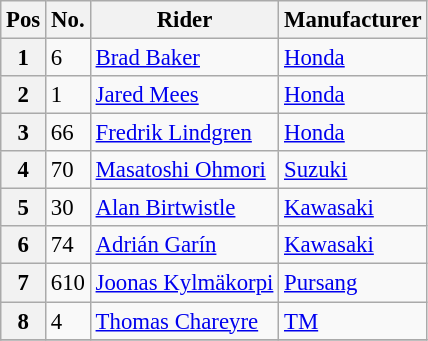<table class="wikitable" style="font-size:95%">
<tr>
<th>Pos</th>
<th>No.</th>
<th>Rider</th>
<th>Manufacturer</th>
</tr>
<tr>
<th>1</th>
<td>6</td>
<td> <a href='#'>Brad Baker</a></td>
<td><a href='#'>Honda</a></td>
</tr>
<tr>
<th>2</th>
<td>1</td>
<td> <a href='#'>Jared Mees</a></td>
<td><a href='#'>Honda</a></td>
</tr>
<tr>
<th>3</th>
<td>66</td>
<td> <a href='#'>Fredrik Lindgren</a></td>
<td><a href='#'>Honda</a></td>
</tr>
<tr>
<th>4</th>
<td>70</td>
<td> <a href='#'>Masatoshi Ohmori</a></td>
<td><a href='#'>Suzuki</a></td>
</tr>
<tr>
<th>5</th>
<td>30</td>
<td> <a href='#'>Alan Birtwistle</a></td>
<td><a href='#'>Kawasaki</a></td>
</tr>
<tr>
<th>6</th>
<td>74</td>
<td> <a href='#'>Adrián Garín</a></td>
<td><a href='#'>Kawasaki</a></td>
</tr>
<tr>
<th>7</th>
<td>610</td>
<td> <a href='#'>Joonas Kylmäkorpi</a></td>
<td><a href='#'>Pursang</a></td>
</tr>
<tr>
<th>8</th>
<td>4</td>
<td> <a href='#'>Thomas Chareyre</a></td>
<td><a href='#'>TM</a></td>
</tr>
<tr>
</tr>
</table>
